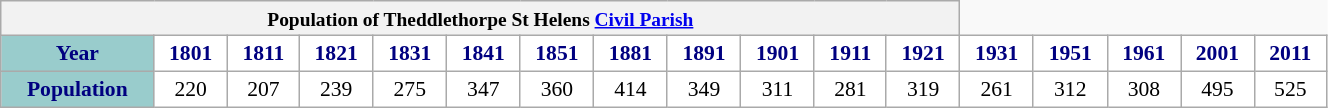<table class="wikitable" style="font-size:90%; width:70%; border:0; text-align:center; line-height:120%;">
<tr>
<th colspan="12" style="text-align:center;font-size:90%;">Population of Theddlethorpe St Helens <a href='#'>Civil Parish</a></th>
</tr>
<tr>
<th style="background:#9cc; color:navy; height:17px;">Year</th>
<th style="background:#fff; color:navy;">1801</th>
<th style="background:#fff; color:navy;">1811</th>
<th style="background:#fff; color:navy;">1821</th>
<th style="background:#fff; color:navy;">1831</th>
<th style="background:#fff; color:navy;">1841</th>
<th style="background:#fff; color:navy;">1851</th>
<th style="background:#fff; color:navy;">1881</th>
<th style="background:#fff; color:navy;">1891</th>
<th style="background:#fff; color:navy;">1901</th>
<th style="background:#fff; color:navy;">1911</th>
<th style="background:#fff; color:navy;">1921</th>
<th style="background:#fff; color:navy;">1931</th>
<th style="background:#fff; color:navy;">1951</th>
<th style="background:#fff; color:navy;">1961</th>
<th style="background:#fff; color:navy;">2001</th>
<th style="background:#fff; color:navy;">2011</th>
</tr>
<tr style="text-align:center;">
<th style="background:#9cc; color:navy; height:17px;">Population</th>
<td style="background:#fff; color:black;">220</td>
<td style="background:#fff; color:black;">207</td>
<td style="background:#fff; color:black;">239</td>
<td style="background:#fff; color:black;">275</td>
<td style="background:#fff; color:black;">347</td>
<td style="background:#fff; color:black;">360</td>
<td style="background:#fff; color:black;">414</td>
<td style="background:#fff; color:black;">349</td>
<td style="background:#fff; color:black;">311</td>
<td style="background:#fff; color:black;">281</td>
<td style="background:#fff; color:black;">319</td>
<td style="background:#fff; color:black;">261</td>
<td style="background:#fff; color:black;">312</td>
<td style="background:#fff; color:black;">308</td>
<td style="background:#fff; color:black;">495</td>
<td style="background:#fff; color:black;">525</td>
</tr>
</table>
